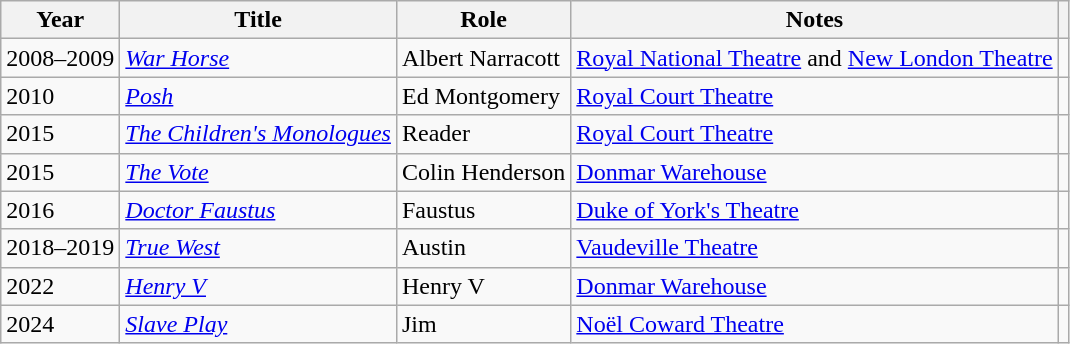<table class="wikitable plainrowheaders sortable">
<tr>
<th scope="col">Year</th>
<th scope="col">Title</th>
<th scope="col">Role</th>
<th scope="col" class="unsortable">Notes</th>
<th scope="col" class="unsortable"></th>
</tr>
<tr>
<td>2008–2009</td>
<td scope=row><em><a href='#'>War Horse</a></em></td>
<td>Albert Narracott</td>
<td><a href='#'>Royal National Theatre</a> and <a href='#'>New London Theatre</a></td>
<td style="text-align:center;"></td>
</tr>
<tr>
<td>2010</td>
<td scope=row><em><a href='#'>Posh</a></em></td>
<td>Ed Montgomery</td>
<td><a href='#'>Royal Court Theatre</a></td>
<td style="text-align:center;"></td>
</tr>
<tr>
<td>2015</td>
<td scope=row><em><a href='#'>The Children's Monologues</a></em></td>
<td>Reader</td>
<td><a href='#'>Royal Court Theatre</a></td>
<td style="text-align:center;"></td>
</tr>
<tr>
<td>2015</td>
<td scope=row><em><a href='#'>The Vote</a></em></td>
<td>Colin Henderson</td>
<td><a href='#'>Donmar Warehouse</a></td>
<td style="text-align:center;"></td>
</tr>
<tr>
<td>2016</td>
<td scope=row><em><a href='#'>Doctor Faustus</a></em></td>
<td>Faustus</td>
<td><a href='#'>Duke of York's Theatre</a></td>
<td style="text-align:center;"></td>
</tr>
<tr>
<td>2018–2019</td>
<td scope=row><em><a href='#'>True West</a></em></td>
<td>Austin</td>
<td><a href='#'>Vaudeville Theatre</a></td>
<td style="text-align:center;"></td>
</tr>
<tr>
<td>2022</td>
<td scope=row><em><a href='#'>Henry V</a></em></td>
<td>Henry V</td>
<td><a href='#'>Donmar Warehouse</a></td>
<td style="text-align:center;"></td>
</tr>
<tr>
<td>2024</td>
<td><em><a href='#'>Slave Play</a></em></td>
<td>Jim</td>
<td><a href='#'>Noël Coward Theatre</a></td>
<td style="text-align:center;"></td>
</tr>
</table>
